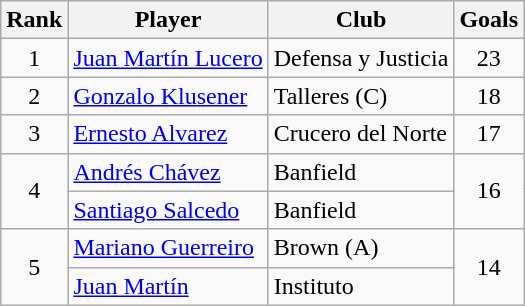<table class="wikitable" style="text-align:center">
<tr>
<th>Rank</th>
<th>Player</th>
<th>Club</th>
<th>Goals</th>
</tr>
<tr>
<td>1</td>
<td align="left"> <a href='#'>Juan Martín Lucero</a></td>
<td align="left">Defensa y Justicia</td>
<td>23</td>
</tr>
<tr>
<td>2</td>
<td align="left"> <a href='#'>Gonzalo Klusener</a></td>
<td align="left">Talleres (C)</td>
<td>18</td>
</tr>
<tr>
<td>3</td>
<td align="left"> <a href='#'>Ernesto Alvarez</a></td>
<td align="left">Crucero del Norte</td>
<td>17</td>
</tr>
<tr>
<td rowspan="2">4</td>
<td align="left"> <a href='#'>Andrés Chávez</a></td>
<td align="left">Banfield</td>
<td rowspan="2">16</td>
</tr>
<tr>
<td align="left"> <a href='#'>Santiago Salcedo</a></td>
<td align="left">Banfield</td>
</tr>
<tr>
<td rowspan="2">5</td>
<td align="left"> <a href='#'>Mariano Guerreiro</a></td>
<td align="left">Brown (A)</td>
<td rowspan="2">14</td>
</tr>
<tr>
<td align="left"> <a href='#'>Juan Martín</a></td>
<td align="left">Instituto</td>
</tr>
</table>
